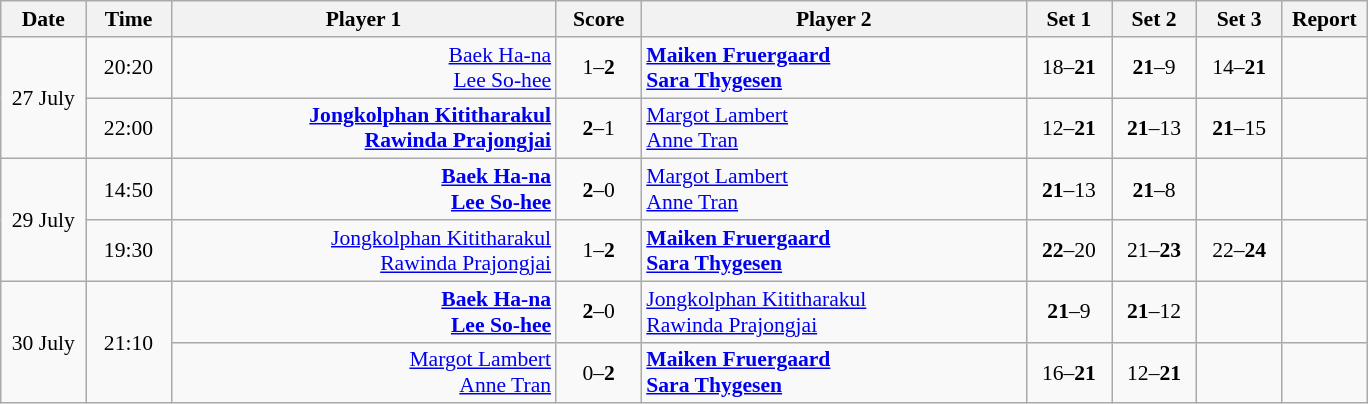<table class="wikitable" style="font-size:90%; text-align:center">
<tr>
<th width="50">Date</th>
<th width="50">Time</th>
<th width="250">Player 1</th>
<th width="50">Score</th>
<th width="250">Player 2</th>
<th width="50">Set 1</th>
<th width="50">Set 2</th>
<th width="50">Set 3</th>
<th width="50">Report</th>
</tr>
<tr>
<td rowspan="2">27 July</td>
<td>20:20</td>
<td align="right"><a href='#'>Baek Ha-na</a> <br><a href='#'>Lee So-hee</a> </td>
<td>1–<strong>2</strong></td>
<td align="left"><strong> <a href='#'>Maiken Fruergaard</a><br> <a href='#'>Sara Thygesen</a></strong></td>
<td>18–<strong>21</strong></td>
<td><strong>21</strong>–9</td>
<td>14–<strong>21</strong></td>
<td></td>
</tr>
<tr>
<td>22:00</td>
<td align="right"><strong><a href='#'>Jongkolphan Kititharakul</a> <br><a href='#'>Rawinda Prajongjai</a> </strong></td>
<td><strong>2</strong>–1</td>
<td align="left"> <a href='#'>Margot Lambert</a><br> <a href='#'>Anne Tran</a></td>
<td>12–<strong>21</strong></td>
<td><strong>21</strong>–13</td>
<td><strong>21</strong>–15</td>
<td></td>
</tr>
<tr>
<td rowspan="2">29 July</td>
<td>14:50</td>
<td align="right"><strong><a href='#'>Baek Ha-na</a> <br><a href='#'>Lee So-hee</a> </strong></td>
<td><strong>2</strong>–0</td>
<td align="left"> <a href='#'>Margot Lambert</a><br> <a href='#'>Anne Tran</a></td>
<td><strong>21</strong>–13</td>
<td><strong>21</strong>–8</td>
<td></td>
<td></td>
</tr>
<tr>
<td>19:30</td>
<td align="right"><a href='#'>Jongkolphan Kititharakul</a> <br><a href='#'>Rawinda Prajongjai</a> </td>
<td>1–<strong>2</strong></td>
<td align="left"><strong> <a href='#'>Maiken Fruergaard</a><br> <a href='#'>Sara Thygesen</a></strong></td>
<td><strong>22</strong>–20</td>
<td>21–<strong>23</strong></td>
<td>22–<strong>24</strong></td>
<td></td>
</tr>
<tr>
<td rowspan="2">30 July</td>
<td rowspan="2">21:10</td>
<td align="right"><strong><a href='#'>Baek Ha-na</a> <br><a href='#'>Lee So-hee</a> </strong></td>
<td><strong>2</strong>–0</td>
<td align="left"> <a href='#'>Jongkolphan Kititharakul</a><br> <a href='#'>Rawinda Prajongjai</a></td>
<td><strong>21</strong>–9</td>
<td><strong>21</strong>–12</td>
<td></td>
<td></td>
</tr>
<tr>
<td align="right"><a href='#'>Margot Lambert</a> <br><a href='#'>Anne Tran</a> </td>
<td>0–<strong>2</strong></td>
<td align="left"><strong> <a href='#'>Maiken Fruergaard</a><br> <a href='#'>Sara Thygesen</a></strong></td>
<td>16–<strong>21</strong></td>
<td>12–<strong>21</strong></td>
<td></td>
<td></td>
</tr>
</table>
